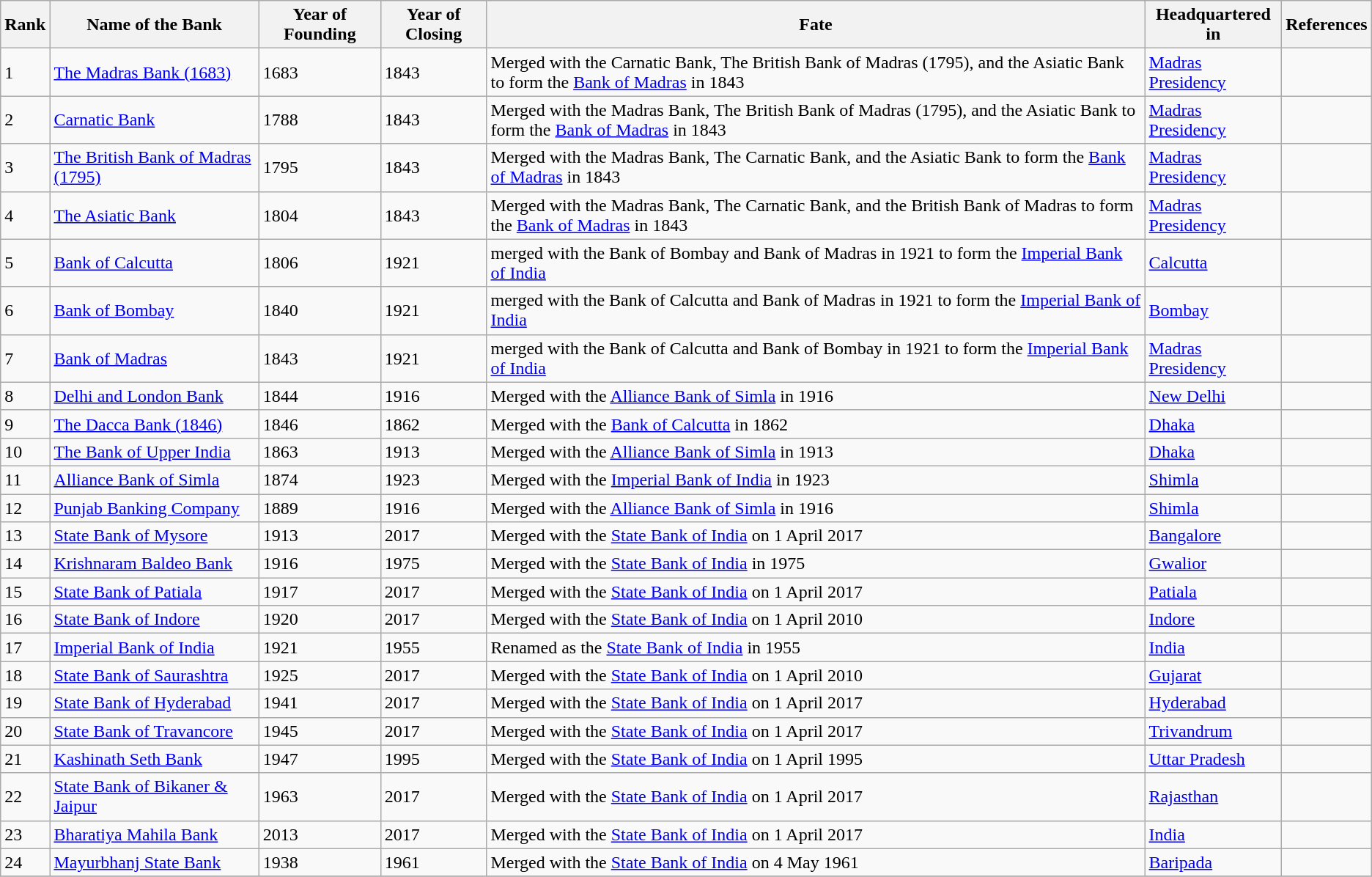<table class="wikitable sortable">
<tr>
<th>Rank</th>
<th>Name of the Bank</th>
<th>Year of Founding</th>
<th>Year of Closing</th>
<th>Fate</th>
<th>Headquartered in</th>
<th>References</th>
</tr>
<tr>
<td>1</td>
<td><a href='#'>The Madras Bank (1683)</a></td>
<td>1683</td>
<td>1843</td>
<td>Merged with the Carnatic Bank, The British Bank of Madras (1795), and the Asiatic Bank to form the <a href='#'>Bank of Madras</a> in 1843</td>
<td><a href='#'>Madras Presidency</a></td>
<td></td>
</tr>
<tr>
<td>2</td>
<td><a href='#'>Carnatic Bank</a></td>
<td>1788</td>
<td>1843</td>
<td>Merged with the Madras Bank, The British Bank of Madras (1795), and the Asiatic Bank to form the <a href='#'>Bank of Madras</a> in 1843</td>
<td><a href='#'>Madras Presidency</a></td>
<td></td>
</tr>
<tr>
<td>3</td>
<td><a href='#'>The British Bank of Madras (1795)</a></td>
<td>1795</td>
<td>1843</td>
<td>Merged with the Madras Bank, The Carnatic Bank, and the Asiatic Bank to form the <a href='#'>Bank of Madras</a> in 1843</td>
<td><a href='#'>Madras Presidency</a></td>
<td></td>
</tr>
<tr>
<td>4</td>
<td><a href='#'>The Asiatic Bank</a></td>
<td>1804</td>
<td>1843</td>
<td>Merged with the Madras Bank, The Carnatic Bank, and the British Bank of Madras to form the <a href='#'>Bank of Madras</a> in 1843</td>
<td><a href='#'>Madras Presidency</a></td>
<td></td>
</tr>
<tr>
<td>5</td>
<td><a href='#'>Bank of Calcutta</a></td>
<td>1806</td>
<td>1921</td>
<td>merged with the Bank of Bombay and Bank of Madras in 1921 to form the <a href='#'>Imperial Bank of India</a></td>
<td><a href='#'>Calcutta</a></td>
<td></td>
</tr>
<tr>
<td>6</td>
<td><a href='#'>Bank of Bombay</a></td>
<td>1840</td>
<td>1921</td>
<td>merged with the Bank of Calcutta and Bank of Madras in 1921 to form the <a href='#'>Imperial Bank of India</a></td>
<td><a href='#'>Bombay</a></td>
<td></td>
</tr>
<tr>
<td>7</td>
<td><a href='#'>Bank of Madras</a></td>
<td>1843</td>
<td>1921</td>
<td>merged with the Bank of Calcutta and Bank of Bombay in 1921 to form the <a href='#'>Imperial Bank of India</a></td>
<td><a href='#'>Madras Presidency</a></td>
<td></td>
</tr>
<tr>
<td>8</td>
<td><a href='#'>Delhi and London Bank</a></td>
<td>1844</td>
<td>1916</td>
<td>Merged with the <a href='#'>Alliance Bank of Simla</a> in 1916</td>
<td><a href='#'>New Delhi</a></td>
<td></td>
</tr>
<tr>
<td>9</td>
<td><a href='#'>The Dacca Bank (1846)</a></td>
<td>1846</td>
<td>1862</td>
<td>Merged with the <a href='#'>Bank of Calcutta</a> in 1862</td>
<td><a href='#'>Dhaka</a></td>
<td></td>
</tr>
<tr>
<td>10</td>
<td><a href='#'>The Bank of Upper India</a></td>
<td>1863</td>
<td>1913</td>
<td>Merged with the <a href='#'>Alliance Bank of Simla</a> in 1913</td>
<td><a href='#'>Dhaka</a></td>
<td></td>
</tr>
<tr>
<td>11</td>
<td><a href='#'>Alliance Bank of Simla</a></td>
<td>1874</td>
<td>1923</td>
<td>Merged with the <a href='#'>Imperial Bank of India</a> in 1923</td>
<td><a href='#'>Shimla</a></td>
<td></td>
</tr>
<tr>
<td>12</td>
<td><a href='#'>Punjab Banking Company</a></td>
<td>1889</td>
<td>1916</td>
<td>Merged with the <a href='#'>Alliance Bank of Simla</a> in 1916</td>
<td><a href='#'>Shimla</a></td>
<td></td>
</tr>
<tr>
<td>13</td>
<td><a href='#'>State Bank of Mysore</a></td>
<td>1913</td>
<td>2017</td>
<td>Merged with the <a href='#'>State Bank of India</a> on 1 April 2017</td>
<td><a href='#'>Bangalore</a></td>
<td></td>
</tr>
<tr>
<td>14</td>
<td><a href='#'>Krishnaram Baldeo Bank</a></td>
<td>1916</td>
<td>1975</td>
<td>Merged with the <a href='#'>State Bank of India</a> in 1975</td>
<td><a href='#'>Gwalior</a></td>
<td></td>
</tr>
<tr>
<td>15</td>
<td><a href='#'>State Bank of Patiala</a></td>
<td>1917</td>
<td>2017</td>
<td>Merged with the <a href='#'>State Bank of India</a> on 1 April 2017</td>
<td><a href='#'>Patiala</a></td>
<td></td>
</tr>
<tr>
<td>16</td>
<td><a href='#'>State Bank of Indore</a></td>
<td>1920</td>
<td>2017</td>
<td>Merged with the <a href='#'>State Bank of India</a> on 1 April 2010</td>
<td><a href='#'>Indore</a></td>
<td></td>
</tr>
<tr>
<td>17</td>
<td><a href='#'>Imperial Bank of India</a></td>
<td>1921</td>
<td>1955</td>
<td>Renamed as the <a href='#'>State Bank of India</a> in 1955</td>
<td><a href='#'>India</a></td>
<td></td>
</tr>
<tr>
<td>18</td>
<td><a href='#'>State Bank of Saurashtra</a></td>
<td>1925</td>
<td>2017</td>
<td>Merged with the <a href='#'>State Bank of India</a> on 1 April 2010</td>
<td><a href='#'>Gujarat</a></td>
<td></td>
</tr>
<tr>
<td>19</td>
<td><a href='#'>State Bank of Hyderabad</a></td>
<td>1941</td>
<td>2017</td>
<td>Merged with the <a href='#'>State Bank of India</a> on 1 April 2017</td>
<td><a href='#'>Hyderabad</a></td>
<td></td>
</tr>
<tr>
<td>20</td>
<td><a href='#'>State Bank of Travancore</a></td>
<td>1945</td>
<td>2017</td>
<td>Merged with the <a href='#'>State Bank of India</a> on 1 April 2017</td>
<td><a href='#'>Trivandrum</a></td>
<td></td>
</tr>
<tr>
<td>21</td>
<td><a href='#'>Kashinath Seth Bank</a></td>
<td>1947</td>
<td>1995</td>
<td>Merged with the <a href='#'>State Bank of India</a> on 1 April 1995</td>
<td><a href='#'>Uttar Pradesh</a></td>
<td></td>
</tr>
<tr>
<td>22</td>
<td><a href='#'>State Bank of Bikaner & Jaipur</a></td>
<td>1963</td>
<td>2017</td>
<td>Merged with the <a href='#'>State Bank of India</a> on 1 April 2017</td>
<td><a href='#'>Rajasthan</a></td>
<td></td>
</tr>
<tr>
<td>23</td>
<td><a href='#'>Bharatiya Mahila Bank</a></td>
<td>2013</td>
<td>2017</td>
<td>Merged with the <a href='#'>State Bank of India</a> on 1 April 2017</td>
<td><a href='#'>India</a></td>
<td></td>
</tr>
<tr>
<td>24</td>
<td><a href='#'>Mayurbhanj State Bank</a></td>
<td>1938</td>
<td>1961</td>
<td>Merged with the <a href='#'>State Bank of India</a> on 4 May 1961</td>
<td><a href='#'>Baripada</a></td>
<td></td>
</tr>
<tr>
</tr>
</table>
